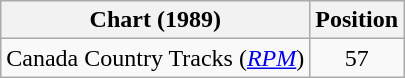<table class="wikitable sortable">
<tr>
<th scope="col">Chart (1989)</th>
<th scope="col">Position</th>
</tr>
<tr>
<td>Canada Country Tracks (<em><a href='#'>RPM</a></em>)</td>
<td align="center">57</td>
</tr>
</table>
